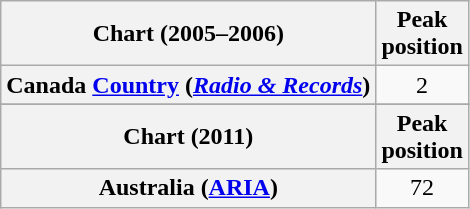<table class="wikitable plainrowheaders" style="text-align:center;">
<tr>
<th>Chart (2005–2006)</th>
<th>Peak <br>position</th>
</tr>
<tr>
<th scope="row">Canada <a href='#'>Country</a> (<em><a href='#'>Radio & Records</a></em>)</th>
<td>2</td>
</tr>
<tr>
</tr>
<tr>
</tr>
<tr>
<th>Chart (2011)</th>
<th>Peak <br>position</th>
</tr>
<tr>
<th scope="row">Australia (<a href='#'>ARIA</a>)</th>
<td>72</td>
</tr>
</table>
